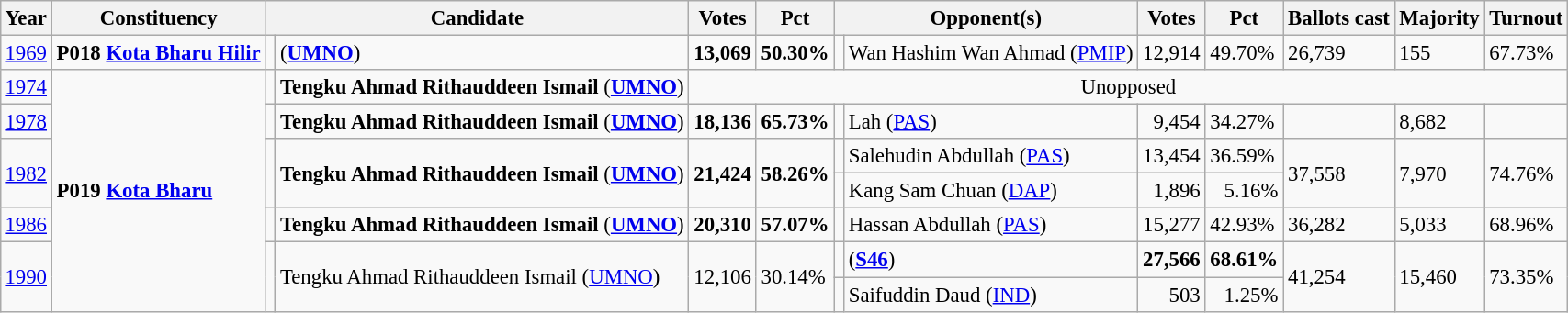<table class="wikitable" style="margin:0.5em ; font-size:95%">
<tr>
<th>Year</th>
<th>Constituency</th>
<th colspan=2>Candidate</th>
<th>Votes</th>
<th>Pct</th>
<th colspan=2>Opponent(s)</th>
<th>Votes</th>
<th>Pct</th>
<th>Ballots cast</th>
<th>Majority</th>
<th>Turnout</th>
</tr>
<tr>
<td><a href='#'>1969</a></td>
<td><strong>P018 <a href='#'>Kota Bharu Hilir</a></strong></td>
<td></td>
<td> (<a href='#'><strong>UMNO</strong></a>)</td>
<td align=right><strong>13,069</strong></td>
<td><strong>50.30%</strong></td>
<td></td>
<td>Wan Hashim Wan Ahmad (<a href='#'>PMIP</a>)</td>
<td align=right>12,914</td>
<td>49.70%</td>
<td>26,739</td>
<td>155</td>
<td>67.73%</td>
</tr>
<tr>
<td><a href='#'>1974</a></td>
<td rowspan=7><strong>P019 <a href='#'>Kota Bharu</a></strong></td>
<td></td>
<td><strong>Tengku Ahmad Rithauddeen Ismail</strong> (<a href='#'><strong>UMNO</strong></a>)</td>
<td colspan=9 align=center>Unopposed</td>
</tr>
<tr>
<td><a href='#'>1978</a></td>
<td></td>
<td><strong>Tengku Ahmad Rithauddeen Ismail</strong> (<a href='#'><strong>UMNO</strong></a>)</td>
<td align=right><strong>18,136</strong></td>
<td><strong>65.73%</strong></td>
<td></td>
<td>Lah (<a href='#'>PAS</a>)</td>
<td align=right>9,454</td>
<td>34.27%</td>
<td></td>
<td>8,682</td>
<td></td>
</tr>
<tr>
<td rowspan=2><a href='#'>1982</a></td>
<td rowspan=2 ></td>
<td rowspan=2><strong>Tengku Ahmad Rithauddeen Ismail</strong> (<a href='#'><strong>UMNO</strong></a>)</td>
<td rowspan=2 align=right><strong>21,424</strong></td>
<td rowspan=2><strong>58.26%</strong></td>
<td></td>
<td>Salehudin Abdullah (<a href='#'>PAS</a>)</td>
<td align=right>13,454</td>
<td>36.59%</td>
<td rowspan=2>37,558</td>
<td rowspan=2>7,970</td>
<td rowspan=2>74.76%</td>
</tr>
<tr>
<td></td>
<td>Kang Sam Chuan (<a href='#'>DAP</a>)</td>
<td align=right>1,896</td>
<td align=right>5.16%</td>
</tr>
<tr>
<td><a href='#'>1986</a></td>
<td></td>
<td><strong>Tengku Ahmad Rithauddeen Ismail</strong> (<a href='#'><strong>UMNO</strong></a>)</td>
<td align=right><strong>20,310</strong></td>
<td><strong>57.07%</strong></td>
<td></td>
<td>Hassan Abdullah (<a href='#'>PAS</a>)</td>
<td align=right>15,277</td>
<td>42.93%</td>
<td>36,282</td>
<td>5,033</td>
<td>68.96%</td>
</tr>
<tr>
<td rowspan=2><a href='#'>1990</a></td>
<td rowspan=2 ></td>
<td rowspan=2>Tengku Ahmad Rithauddeen Ismail (<a href='#'>UMNO</a>)</td>
<td rowspan=2 align=right>12,106</td>
<td rowspan=2>30.14%</td>
<td></td>
<td> (<a href='#'><strong>S46</strong></a>)</td>
<td align=right><strong>27,566</strong></td>
<td><strong>68.61%</strong></td>
<td rowspan=2>41,254</td>
<td rowspan=2>15,460</td>
<td rowspan=2>73.35%</td>
</tr>
<tr>
<td></td>
<td>Saifuddin Daud (<a href='#'>IND</a>)</td>
<td align=right>503</td>
<td align=right>1.25%</td>
</tr>
</table>
